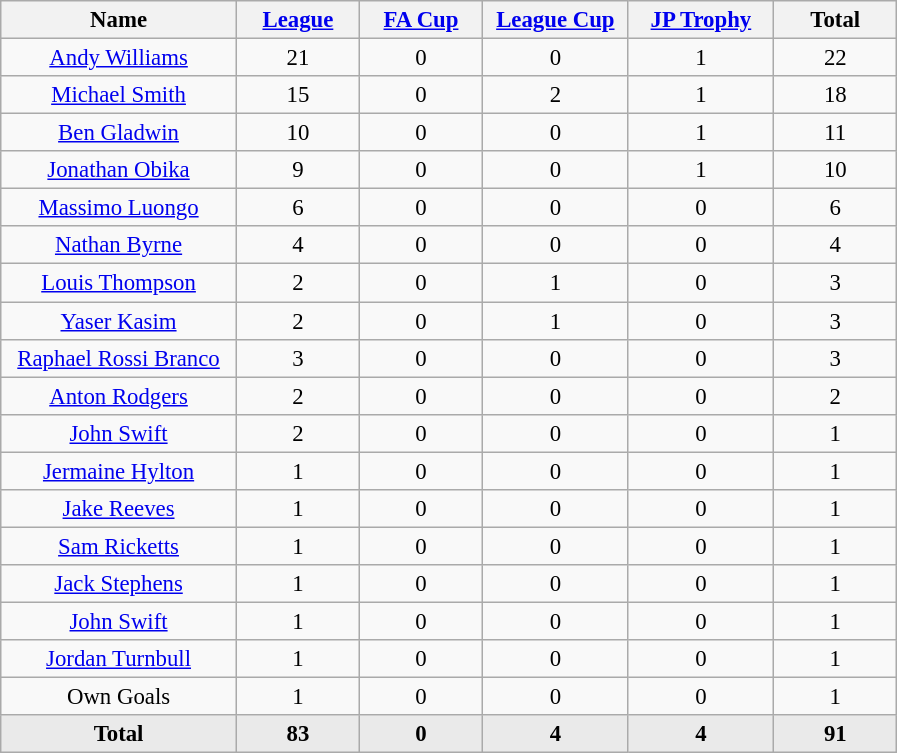<table class="wikitable sortable" style="text-align:center; font-size:95%">
<tr>
<th style="width:150px;">Name</th>
<th style="width:75px;"><a href='#'>League</a></th>
<th style="width:75px;"><a href='#'>FA Cup</a></th>
<th style="width:90px;"><a href='#'>League Cup</a></th>
<th style="width:90px;"><a href='#'>JP Trophy</a></th>
<th style="width:75px;">Total</th>
</tr>
<tr>
<td><a href='#'>Andy Williams</a></td>
<td>21</td>
<td>0</td>
<td>0</td>
<td>1</td>
<td>22</td>
</tr>
<tr>
<td><a href='#'>Michael Smith</a></td>
<td>15</td>
<td>0</td>
<td>2</td>
<td>1</td>
<td>18</td>
</tr>
<tr>
<td><a href='#'>Ben Gladwin</a></td>
<td>10</td>
<td>0</td>
<td>0</td>
<td>1</td>
<td>11</td>
</tr>
<tr>
<td><a href='#'>Jonathan Obika</a></td>
<td>9</td>
<td>0</td>
<td>0</td>
<td>1</td>
<td>10</td>
</tr>
<tr>
<td><a href='#'>Massimo Luongo</a></td>
<td>6</td>
<td>0</td>
<td>0</td>
<td>0</td>
<td>6</td>
</tr>
<tr>
<td><a href='#'>Nathan Byrne</a></td>
<td>4</td>
<td>0</td>
<td>0</td>
<td>0</td>
<td>4</td>
</tr>
<tr>
<td><a href='#'>Louis Thompson</a></td>
<td>2</td>
<td>0</td>
<td>1</td>
<td>0</td>
<td>3</td>
</tr>
<tr>
<td><a href='#'>Yaser Kasim</a></td>
<td>2</td>
<td>0</td>
<td>1</td>
<td>0</td>
<td>3</td>
</tr>
<tr>
<td><a href='#'>Raphael Rossi Branco</a></td>
<td>3</td>
<td>0</td>
<td>0</td>
<td>0</td>
<td>3</td>
</tr>
<tr>
<td><a href='#'>Anton Rodgers</a></td>
<td>2</td>
<td>0</td>
<td>0</td>
<td>0</td>
<td>2</td>
</tr>
<tr>
<td><a href='#'>John Swift</a></td>
<td>2</td>
<td>0</td>
<td>0</td>
<td>0</td>
<td>1</td>
</tr>
<tr>
<td><a href='#'>Jermaine Hylton</a></td>
<td>1</td>
<td>0</td>
<td>0</td>
<td>0</td>
<td>1</td>
</tr>
<tr>
<td><a href='#'>Jake Reeves</a></td>
<td>1</td>
<td>0</td>
<td>0</td>
<td>0</td>
<td>1</td>
</tr>
<tr>
<td><a href='#'>Sam Ricketts</a></td>
<td>1</td>
<td>0</td>
<td>0</td>
<td>0</td>
<td>1</td>
</tr>
<tr>
<td><a href='#'>Jack Stephens</a></td>
<td>1</td>
<td>0</td>
<td>0</td>
<td>0</td>
<td>1</td>
</tr>
<tr>
<td><a href='#'>John Swift</a></td>
<td>1</td>
<td>0</td>
<td>0</td>
<td>0</td>
<td>1</td>
</tr>
<tr>
<td><a href='#'>Jordan Turnbull</a></td>
<td>1</td>
<td>0</td>
<td>0</td>
<td>0</td>
<td>1</td>
</tr>
<tr>
<td>Own Goals</td>
<td>1</td>
<td>0</td>
<td>0</td>
<td>0</td>
<td>1</td>
</tr>
<tr class="unsortable" style="font-weight:bold; background:#eaeaea">
<td>Total</td>
<td>83</td>
<td>0</td>
<td>4</td>
<td>4</td>
<td>91</td>
</tr>
</table>
